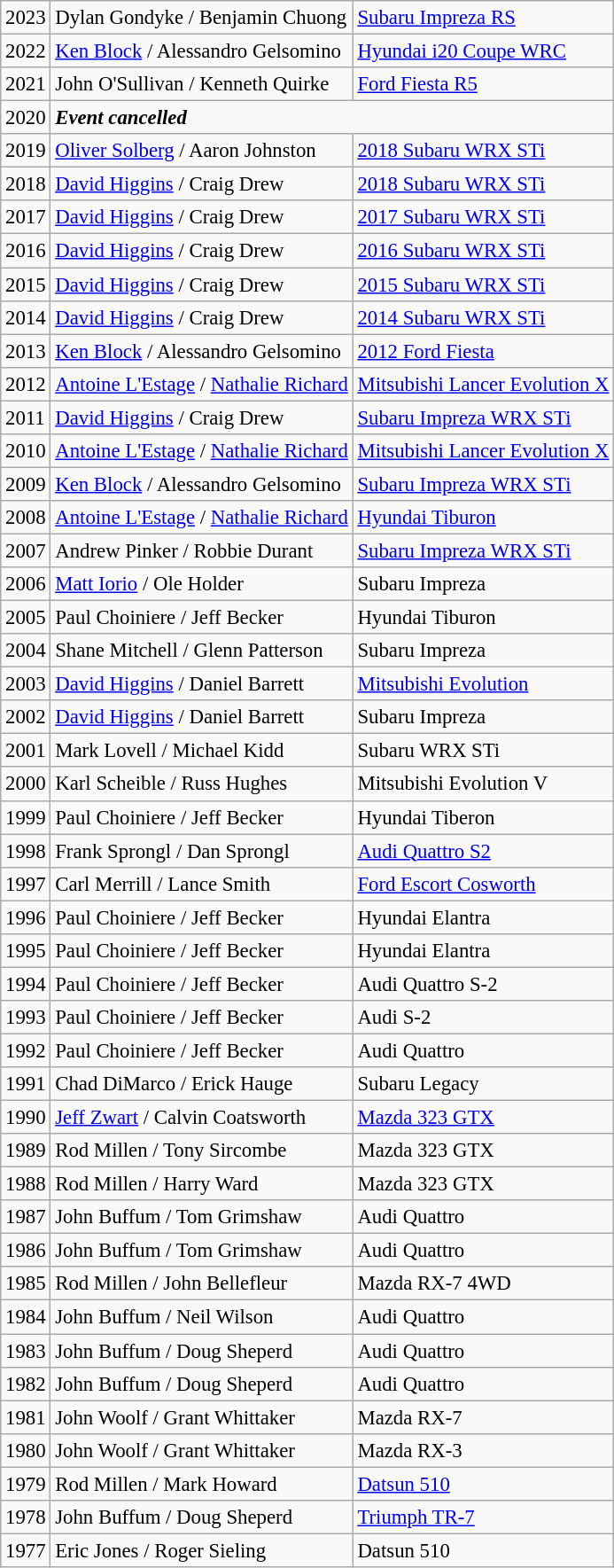<table class="wikitable" style="font-size: 95%">
<tr>
<td>2023</td>
<td>Dylan Gondyke / Benjamin Chuong</td>
<td><a href='#'>Subaru Impreza RS</a></td>
</tr>
<tr>
<td>2022</td>
<td><a href='#'>Ken Block</a> / Alessandro Gelsomino</td>
<td><a href='#'>Hyundai i20 Coupe WRC</a></td>
</tr>
<tr>
<td>2021</td>
<td>John O'Sullivan / Kenneth Quirke</td>
<td><a href='#'>Ford Fiesta R5</a></td>
</tr>
<tr>
<td>2020</td>
<td colspan="2"><strong><em>Event cancelled</em></strong></td>
</tr>
<tr>
<td>2019</td>
<td><a href='#'>Oliver Solberg</a> / Aaron Johnston</td>
<td><a href='#'>2018 Subaru WRX STi</a></td>
</tr>
<tr>
<td>2018</td>
<td><a href='#'>David Higgins</a> / Craig Drew</td>
<td><a href='#'>2018 Subaru WRX STi</a></td>
</tr>
<tr>
<td>2017</td>
<td><a href='#'>David Higgins</a> / Craig Drew</td>
<td><a href='#'>2017 Subaru WRX STi</a></td>
</tr>
<tr>
<td>2016</td>
<td><a href='#'>David Higgins</a> / Craig Drew</td>
<td><a href='#'>2016 Subaru WRX STi</a></td>
</tr>
<tr>
<td>2015</td>
<td><a href='#'>David Higgins</a> / Craig Drew</td>
<td><a href='#'>2015 Subaru WRX STi</a></td>
</tr>
<tr>
<td>2014</td>
<td><a href='#'>David Higgins</a> / Craig Drew</td>
<td><a href='#'>2014 Subaru WRX STi</a></td>
</tr>
<tr>
<td>2013</td>
<td><a href='#'>Ken Block</a> / Alessandro Gelsomino</td>
<td><a href='#'>2012 Ford Fiesta</a></td>
</tr>
<tr>
<td>2012</td>
<td><a href='#'>Antoine L'Estage</a> / <a href='#'>Nathalie Richard</a></td>
<td><a href='#'>Mitsubishi Lancer Evolution X</a></td>
</tr>
<tr>
<td>2011</td>
<td><a href='#'>David Higgins</a> / Craig Drew</td>
<td><a href='#'>Subaru Impreza WRX STi</a></td>
</tr>
<tr>
<td>2010</td>
<td><a href='#'>Antoine L'Estage</a> / <a href='#'>Nathalie Richard</a></td>
<td><a href='#'>Mitsubishi Lancer Evolution X</a></td>
</tr>
<tr>
<td>2009</td>
<td><a href='#'>Ken Block</a> / Alessandro Gelsomino</td>
<td><a href='#'>Subaru Impreza WRX STi</a></td>
</tr>
<tr>
<td>2008</td>
<td><a href='#'>Antoine L'Estage</a> / <a href='#'>Nathalie Richard</a></td>
<td><a href='#'>Hyundai Tiburon</a></td>
</tr>
<tr>
<td>2007</td>
<td>Andrew Pinker / Robbie Durant</td>
<td><a href='#'>Subaru Impreza WRX STi</a></td>
</tr>
<tr>
<td>2006</td>
<td><a href='#'>Matt Iorio</a> / Ole Holder</td>
<td>Subaru Impreza</td>
</tr>
<tr>
<td>2005</td>
<td>Paul Choiniere / Jeff Becker</td>
<td>Hyundai Tiburon</td>
</tr>
<tr>
<td>2004</td>
<td>Shane Mitchell / Glenn Patterson</td>
<td>Subaru Impreza</td>
</tr>
<tr>
<td>2003</td>
<td><a href='#'>David Higgins</a> / Daniel Barrett</td>
<td><a href='#'>Mitsubishi Evolution</a></td>
</tr>
<tr>
<td>2002</td>
<td><a href='#'>David Higgins</a> / Daniel Barrett</td>
<td>Subaru Impreza</td>
</tr>
<tr>
<td>2001</td>
<td>Mark Lovell / Michael Kidd</td>
<td>Subaru WRX STi</td>
</tr>
<tr>
<td>2000</td>
<td>Karl Scheible / Russ Hughes</td>
<td>Mitsubishi Evolution V</td>
</tr>
<tr>
<td>1999</td>
<td>Paul Choiniere / Jeff Becker</td>
<td>Hyundai Tiberon</td>
</tr>
<tr>
<td>1998</td>
<td>Frank Sprongl / Dan Sprongl</td>
<td><a href='#'>Audi Quattro S2</a></td>
</tr>
<tr>
<td>1997</td>
<td>Carl Merrill / Lance Smith</td>
<td><a href='#'>Ford Escort Cosworth</a></td>
</tr>
<tr>
<td>1996</td>
<td>Paul Choiniere / Jeff Becker</td>
<td>Hyundai Elantra</td>
</tr>
<tr>
<td>1995</td>
<td>Paul Choiniere / Jeff Becker</td>
<td>Hyundai Elantra</td>
</tr>
<tr>
<td>1994</td>
<td>Paul Choiniere / Jeff Becker</td>
<td>Audi Quattro S-2</td>
</tr>
<tr>
<td>1993</td>
<td>Paul Choiniere / Jeff Becker</td>
<td>Audi S-2</td>
</tr>
<tr>
<td>1992</td>
<td>Paul Choiniere / Jeff Becker</td>
<td>Audi Quattro</td>
</tr>
<tr>
<td>1991</td>
<td>Chad DiMarco / Erick Hauge</td>
<td>Subaru Legacy</td>
</tr>
<tr>
<td>1990</td>
<td><a href='#'>Jeff Zwart</a> / Calvin Coatsworth</td>
<td><a href='#'>Mazda 323 GTX</a></td>
</tr>
<tr>
<td>1989</td>
<td>Rod Millen / Tony Sircombe</td>
<td>Mazda 323 GTX</td>
</tr>
<tr>
<td>1988</td>
<td>Rod Millen / Harry Ward</td>
<td>Mazda 323 GTX</td>
</tr>
<tr>
<td>1987</td>
<td>John Buffum / Tom Grimshaw</td>
<td>Audi Quattro</td>
</tr>
<tr>
<td>1986</td>
<td>John Buffum / Tom Grimshaw</td>
<td>Audi Quattro</td>
</tr>
<tr>
<td>1985</td>
<td>Rod Millen / John Bellefleur</td>
<td>Mazda RX-7 4WD</td>
</tr>
<tr>
<td>1984</td>
<td>John Buffum / Neil Wilson</td>
<td>Audi Quattro</td>
</tr>
<tr>
<td>1983</td>
<td>John Buffum / Doug Sheperd</td>
<td>Audi Quattro</td>
</tr>
<tr>
<td>1982</td>
<td>John Buffum / Doug Sheperd</td>
<td>Audi Quattro</td>
</tr>
<tr>
<td>1981</td>
<td>John Woolf / Grant Whittaker</td>
<td>Mazda RX-7</td>
</tr>
<tr>
<td>1980</td>
<td>John Woolf / Grant Whittaker</td>
<td>Mazda RX-3</td>
</tr>
<tr>
<td>1979</td>
<td>Rod Millen / Mark Howard</td>
<td><a href='#'>Datsun 510</a></td>
</tr>
<tr>
<td>1978</td>
<td>John Buffum / Doug Sheperd</td>
<td><a href='#'>Triumph TR-7</a></td>
</tr>
<tr>
<td>1977</td>
<td>Eric Jones / Roger Sieling</td>
<td>Datsun 510</td>
</tr>
</table>
